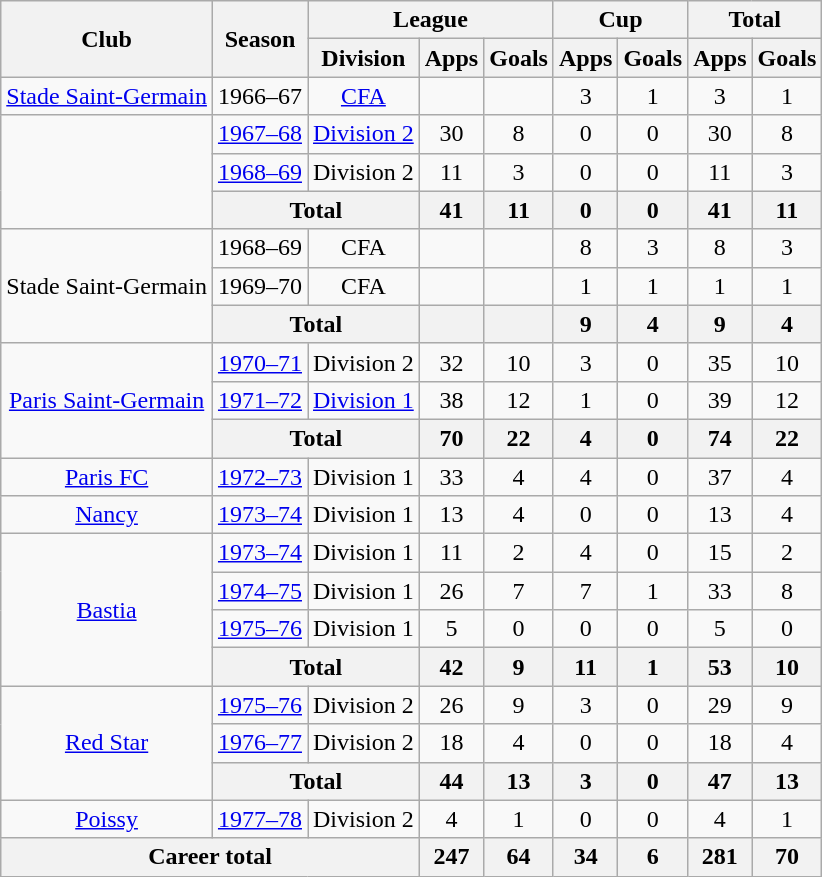<table class="wikitable" style="text-align:center">
<tr>
<th rowspan="2">Club</th>
<th rowspan="2">Season</th>
<th colspan="3">League</th>
<th colspan="2">Cup</th>
<th colspan="2">Total</th>
</tr>
<tr>
<th>Division</th>
<th>Apps</th>
<th>Goals</th>
<th>Apps</th>
<th>Goals</th>
<th>Apps</th>
<th>Goals</th>
</tr>
<tr>
<td><a href='#'>Stade Saint-Germain</a></td>
<td>1966–67</td>
<td><a href='#'>CFA</a></td>
<td></td>
<td></td>
<td>3</td>
<td>1</td>
<td>3</td>
<td>1</td>
</tr>
<tr>
<td rowspan="3"></td>
<td><a href='#'>1967–68</a></td>
<td><a href='#'>Division 2</a></td>
<td>30</td>
<td>8</td>
<td>0</td>
<td>0</td>
<td>30</td>
<td>8</td>
</tr>
<tr>
<td><a href='#'>1968–69</a></td>
<td>Division 2</td>
<td>11</td>
<td>3</td>
<td>0</td>
<td>0</td>
<td>11</td>
<td>3</td>
</tr>
<tr>
<th colspan="2">Total</th>
<th>41</th>
<th>11</th>
<th>0</th>
<th>0</th>
<th>41</th>
<th>11</th>
</tr>
<tr>
<td rowspan="3">Stade Saint-Germain</td>
<td>1968–69</td>
<td>CFA</td>
<td></td>
<td></td>
<td>8</td>
<td>3</td>
<td>8</td>
<td>3</td>
</tr>
<tr>
<td>1969–70</td>
<td>CFA</td>
<td></td>
<td></td>
<td>1</td>
<td>1</td>
<td>1</td>
<td>1</td>
</tr>
<tr>
<th colspan="2">Total</th>
<th></th>
<th></th>
<th>9</th>
<th>4</th>
<th>9</th>
<th>4</th>
</tr>
<tr>
<td rowspan="3"><a href='#'>Paris Saint-Germain</a></td>
<td><a href='#'>1970–71</a></td>
<td>Division 2</td>
<td>32</td>
<td>10</td>
<td>3</td>
<td>0</td>
<td>35</td>
<td>10</td>
</tr>
<tr>
<td><a href='#'>1971–72</a></td>
<td><a href='#'>Division 1</a></td>
<td>38</td>
<td>12</td>
<td>1</td>
<td>0</td>
<td>39</td>
<td>12</td>
</tr>
<tr>
<th colspan="2">Total</th>
<th>70</th>
<th>22</th>
<th>4</th>
<th>0</th>
<th>74</th>
<th>22</th>
</tr>
<tr>
<td><a href='#'>Paris FC</a></td>
<td><a href='#'>1972–73</a></td>
<td>Division 1</td>
<td>33</td>
<td>4</td>
<td>4</td>
<td>0</td>
<td>37</td>
<td>4</td>
</tr>
<tr>
<td><a href='#'>Nancy</a></td>
<td><a href='#'>1973–74</a></td>
<td>Division 1</td>
<td>13</td>
<td>4</td>
<td>0</td>
<td>0</td>
<td>13</td>
<td>4</td>
</tr>
<tr>
<td rowspan="4"><a href='#'>Bastia</a></td>
<td><a href='#'>1973–74</a></td>
<td>Division 1</td>
<td>11</td>
<td>2</td>
<td>4</td>
<td>0</td>
<td>15</td>
<td>2</td>
</tr>
<tr>
<td><a href='#'>1974–75</a></td>
<td>Division 1</td>
<td>26</td>
<td>7</td>
<td>7</td>
<td>1</td>
<td>33</td>
<td>8</td>
</tr>
<tr>
<td><a href='#'>1975–76</a></td>
<td>Division 1</td>
<td>5</td>
<td>0</td>
<td>0</td>
<td>0</td>
<td>5</td>
<td>0</td>
</tr>
<tr>
<th colspan="2">Total</th>
<th>42</th>
<th>9</th>
<th>11</th>
<th>1</th>
<th>53</th>
<th>10</th>
</tr>
<tr>
<td rowspan="3"><a href='#'>Red Star</a></td>
<td><a href='#'>1975–76</a></td>
<td>Division 2</td>
<td>26</td>
<td>9</td>
<td>3</td>
<td>0</td>
<td>29</td>
<td>9</td>
</tr>
<tr>
<td><a href='#'>1976–77</a></td>
<td>Division 2</td>
<td>18</td>
<td>4</td>
<td>0</td>
<td>0</td>
<td>18</td>
<td>4</td>
</tr>
<tr>
<th colspan="2">Total</th>
<th>44</th>
<th>13</th>
<th>3</th>
<th>0</th>
<th>47</th>
<th>13</th>
</tr>
<tr>
<td><a href='#'>Poissy</a></td>
<td><a href='#'>1977–78</a></td>
<td>Division 2</td>
<td>4</td>
<td>1</td>
<td>0</td>
<td>0</td>
<td>4</td>
<td>1</td>
</tr>
<tr>
<th colspan="3">Career total</th>
<th>247</th>
<th>64</th>
<th>34</th>
<th>6</th>
<th>281</th>
<th>70</th>
</tr>
</table>
